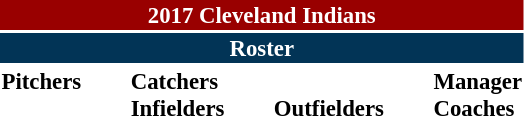<table class="toccolours" style="font-size: 95%;">
<tr>
<th colspan="10" style="background-color: #990000; color: white; text-align: center;">2017 Cleveland Indians</th>
</tr>
<tr>
<td colspan="10" style="background-color: #023456; color: #FFFFFF; text-align: center;"><strong>Roster</strong></td>
</tr>
<tr>
<td valign="top"><strong>Pitchers</strong><br>

















</td>
<td width="25px"></td>
<td valign="top"><strong>Catchers</strong><br>


<strong>Infielders</strong>








</td>
<td width="25px"></td>
<td valign="top"><br><strong>Outfielders</strong>









</td>
<td width="25px"></td>
<td valign="top"><strong>Manager</strong><br>
<strong>Coaches</strong>
 
 
 
 
 
 
 
 
 
 </td>
</tr>
</table>
